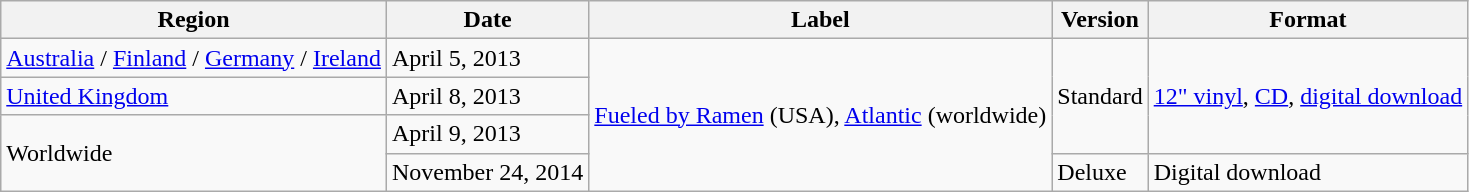<table class="wikitable">
<tr>
<th>Region</th>
<th>Date</th>
<th>Label</th>
<th>Version</th>
<th>Format</th>
</tr>
<tr>
<td><a href='#'>Australia</a> / <a href='#'>Finland</a> / <a href='#'>Germany</a> / <a href='#'>Ireland</a></td>
<td>April 5, 2013</td>
<td rowspan="4"><a href='#'>Fueled by Ramen</a> (USA), <a href='#'>Atlantic</a> (worldwide)</td>
<td rowspan="3">Standard</td>
<td rowspan="3"><a href='#'>12" vinyl</a>, <a href='#'>CD</a>, <a href='#'>digital download</a></td>
</tr>
<tr>
<td><a href='#'>United Kingdom</a></td>
<td>April 8, 2013</td>
</tr>
<tr>
<td rowspan="2">Worldwide</td>
<td>April 9, 2013</td>
</tr>
<tr>
<td>November 24, 2014</td>
<td>Deluxe</td>
<td>Digital download</td>
</tr>
</table>
